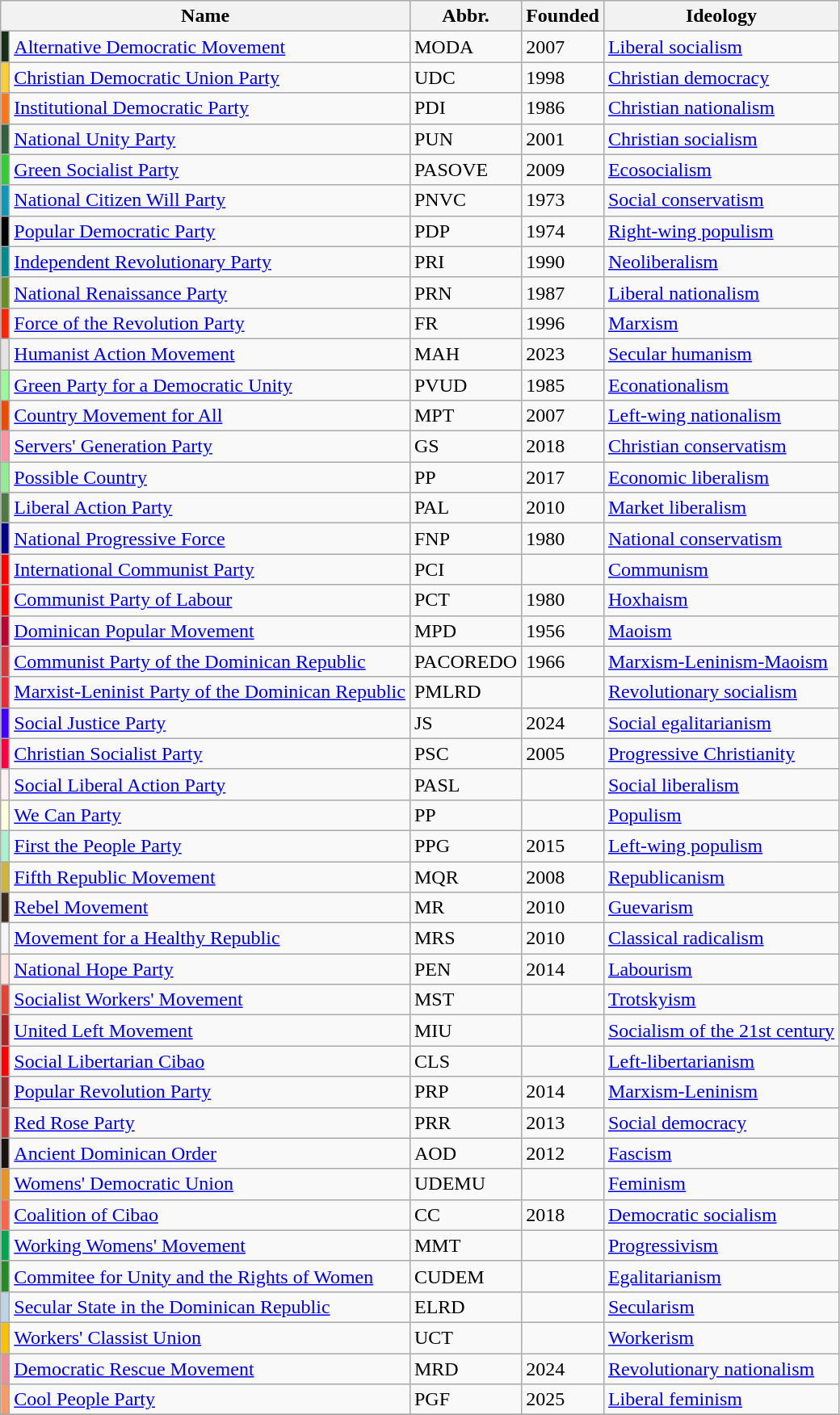<table class="wikitable sortable">
<tr>
<th Colspan="2">Name</th>
<th>Abbr.</th>
<th>Founded</th>
<th>Ideology</th>
</tr>
<tr>
<th style="background-color: #163017"></th>
<td><a href='#'>Alternative Democratic Movement</a><br></td>
<td>MODA</td>
<td>2007</td>
<td><a href='#'>Liberal socialism</a></td>
</tr>
<tr>
<th style="background-color: #FFCC33"></th>
<td><a href='#'>Christian Democratic Union Party</a><br></td>
<td>UDC</td>
<td>1998</td>
<td><a href='#'>Christian democracy</a></td>
</tr>
<tr>
<th style="background-color: #FF7518"></th>
<td><a href='#'>Institutional Democratic Party</a><br></td>
<td>PDI</td>
<td>1986</td>
<td><a href='#'>Christian nationalism</a></td>
</tr>
<tr>
<th style="background-color: #355E3B"></th>
<td><a href='#'>National Unity Party</a><br></td>
<td>PUN</td>
<td>2001</td>
<td><a href='#'>Christian socialism</a></td>
</tr>
<tr>
<th style="background-color: #32CD32"></th>
<td><a href='#'>Green Socialist Party</a><br></td>
<td>PASOVE</td>
<td>2009</td>
<td><a href='#'>Ecosocialism</a></td>
</tr>
<tr>
<th style="background-color: #0D98BA"></th>
<td><a href='#'>National Citizen Will Party</a><br></td>
<td>PNVC</td>
<td>1973</td>
<td><a href='#'>Social conservatism</a></td>
</tr>
<tr>
<th style="background-color: #000000"></th>
<td><a href='#'>Popular Democratic Party</a><br></td>
<td>PDP</td>
<td>1974</td>
<td><a href='#'>Right-wing populism</a></td>
</tr>
<tr>
<th style="background-color: #008B8B"></th>
<td><a href='#'>Independent Revolutionary Party</a><br></td>
<td>PRI</td>
<td>1990</td>
<td><a href='#'>Neoliberalism</a></td>
</tr>
<tr>
<th style="background-color: #6B8E23"></th>
<td><a href='#'>National Renaissance Party</a><br></td>
<td>PRN</td>
<td>1987</td>
<td><a href='#'>Liberal nationalism</a></td>
</tr>
<tr>
<th style="background-color: #FF2400"></th>
<td><a href='#'>Force of the Revolution Party</a><br></td>
<td>FR</td>
<td>1996</td>
<td><a href='#'>Marxism</a></td>
</tr>
<tr>
<th style="background-color: #E5E4E2"></th>
<td><a href='#'>Humanist Action Movement</a><br></td>
<td>MAH</td>
<td>2023</td>
<td><a href='#'>Secular humanism</a></td>
</tr>
<tr>
<th style="background-color: #98FB98"></th>
<td><a href='#'>Green Party for a Democratic Unity</a><br></td>
<td>PVUD</td>
<td>1985</td>
<td><a href='#'>Econationalism</a></td>
</tr>
<tr>
<th style="background-color: #F04A00"></th>
<td><a href='#'>Country Movement for All</a><br></td>
<td>MPT</td>
<td>2007</td>
<td><a href='#'>Left-wing nationalism</a></td>
</tr>
<tr>
<th style="background-color: #FF91A4"></th>
<td><a href='#'>Servers' Generation Party</a><br></td>
<td>GS</td>
<td>2018</td>
<td><a href='#'>Christian conservatism</a></td>
</tr>
<tr>
<th style="background-color: #90EE90"></th>
<td><a href='#'>Possible Country</a><br></td>
<td>PP</td>
<td>2017</td>
<td><a href='#'>Economic liberalism</a></td>
</tr>
<tr>
<th style="background-color: #4F7942"></th>
<td><a href='#'>Liberal Action Party</a><br></td>
<td>PAL</td>
<td>2010</td>
<td><a href='#'>Market liberalism</a></td>
</tr>
<tr>
<th style="background-color: #00008B"></th>
<td><a href='#'>National Progressive Force</a><br></td>
<td>FNP</td>
<td>1980</td>
<td><a href='#'>National conservatism</a></td>
</tr>
<tr>
<th style="background-color: #FF0000"></th>
<td><a href='#'>International Communist Party</a><br></td>
<td>PCI</td>
<td></td>
<td><a href='#'>Communism</a></td>
</tr>
<tr>
<th style="background-color: #FF0000"></th>
<td><a href='#'>Communist Party of Labour</a><br></td>
<td>PCT</td>
<td>1980</td>
<td><a href='#'>Hoxhaism</a></td>
</tr>
<tr>
<th style="background-color: #BE0032"></th>
<td><a href='#'>Dominican Popular Movement</a><br></td>
<td>MPD</td>
<td>1956</td>
<td><a href='#'>Maoism</a></td>
</tr>
<tr>
<th style="background-color: #DC343B"></th>
<td><a href='#'>Communist Party of the Dominican Republic</a><br></td>
<td>PACOREDO</td>
<td>1966</td>
<td><a href='#'>Marxism-Leninism-Maoism</a></td>
</tr>
<tr>
<th style="background-color: #ED2839"></th>
<td><a href='#'>Marxist-Leninist Party of the Dominican Republic </a><br></td>
<td>PMLRD</td>
<td></td>
<td><a href='#'>Revolutionary socialism</a></td>
</tr>
<tr>
<th style="background-color: #4000FF"></th>
<td><a href='#'>Social Justice Party</a><br></td>
<td>JS</td>
<td>2024</td>
<td><a href='#'>Social egalitarianism</a></td>
</tr>
<tr>
<th style="background-color: #FF0042"></th>
<td><a href='#'>Christian Socialist Party</a><br></td>
<td>PSC</td>
<td>2005</td>
<td><a href='#'>Progressive Christianity</a></td>
</tr>
<tr>
<th style="background-color: #FFF0F5"></th>
<td><a href='#'>Social Liberal Action Party</a><br></td>
<td>PASL</td>
<td></td>
<td><a href='#'>Social liberalism</a></td>
</tr>
<tr>
<th style="background-color: #FFFFE0"></th>
<td><a href='#'>We Can Party</a><br></td>
<td>PP</td>
<td></td>
<td><a href='#'>Populism</a></td>
</tr>
<tr>
<th style="background-color: #AAF0D1"></th>
<td><a href='#'>First the People Party</a><br></td>
<td>PPG</td>
<td>2015</td>
<td><a href='#'>Left-wing populism</a></td>
</tr>
<tr>
<th style="background-color: #CFB53B"></th>
<td><a href='#'>Fifth Republic Movement</a><br></td>
<td>MQR</td>
<td>2008</td>
<td><a href='#'>Republicanism</a></td>
</tr>
<tr>
<th style="background-color: #3D2B1F"></th>
<td><a href='#'>Rebel Movement</a><br></td>
<td>MR</td>
<td>2010</td>
<td><a href='#'>Guevarism</a></td>
</tr>
<tr>
<th style="background-color: #F5F5F5"></th>
<td><a href='#'>Movement for a Healthy Republic</a><br></td>
<td>MRS</td>
<td>2010</td>
<td><a href='#'>Classical radicalism</a></td>
</tr>
<tr>
<th style="background-color: #FFE4E1"></th>
<td><a href='#'>National Hope Party</a><br></td>
<td>PEN</td>
<td>2014</td>
<td><a href='#'>Labourism</a></td>
</tr>
<tr>
<th style="background-color: #E34234"></th>
<td><a href='#'>Socialist Workers' Movement</a><br></td>
<td>MST</td>
<td></td>
<td><a href='#'>Trotskyism</a></td>
</tr>
<tr>
<th style="background-color: #B22222"></th>
<td><a href='#'>United Left Movement</a><br></td>
<td>MIU</td>
<td></td>
<td><a href='#'>Socialism of the 21st century</a></td>
</tr>
<tr>
<th style="background-color: #FF0000"></th>
<td><a href='#'>Social Libertarian Cibao</a><br></td>
<td>CLS</td>
<td></td>
<td><a href='#'>Left-libertarianism</a></td>
</tr>
<tr>
<th style="background-color: #A52A2A"></th>
<td><a href='#'>Popular Revolution Party</a><br></td>
<td>PRP</td>
<td>2014</td>
<td><a href='#'>Marxism-Leninism</a></td>
</tr>
<tr>
<th style="background-color: #CC3333"></th>
<td><a href='#'>Red Rose Party</a><br></td>
<td>PRR</td>
<td>2013</td>
<td><a href='#'>Social democracy</a></td>
</tr>
<tr>
<th style="background-color: #1A1110"></th>
<td><a href='#'>Ancient Dominican Order</a><br></td>
<td>AOD</td>
<td>2012</td>
<td><a href='#'>Fascism</a></td>
</tr>
<tr>
<th style="background-color: #ED9121"></th>
<td><a href='#'> Womens' Democratic Union</a><br></td>
<td>UDEMU</td>
<td></td>
<td><a href='#'>Feminism</a></td>
</tr>
<tr>
<th style="background-color: #FF6347"></th>
<td><a href='#'>Coalition of Cibao</a><br></td>
<td>CC</td>
<td>2018</td>
<td><a href='#'>Democratic socialism</a></td>
</tr>
<tr>
<th style="background-color: #00A550"></th>
<td><a href='#'>Working Womens' Movement</a><br></td>
<td>MMT</td>
<td></td>
<td><a href='#'>Progressivism</a></td>
</tr>
<tr>
<th style="background-color: #228B22"></th>
<td><a href='#'>Commitee for Unity and the Rights of Women</a><br></td>
<td>CUDEM</td>
<td></td>
<td><a href='#'>Egalitarianism</a></td>
</tr>
<tr>
<th style="background-color: #BCD4E6"></th>
<td><a href='#'>Secular State in the Dominican Republic</a><br></td>
<td>ELRD</td>
<td></td>
<td><a href='#'>Secularism</a></td>
</tr>
<tr>
<th style="background-color: #FFC000"></th>
<td><a href='#'>Workers' Classist Union</a><br></td>
<td>UCT</td>
<td></td>
<td><a href='#'>Workerism</a></td>
</tr>
<tr>
<th style="background-color:#EE8E99"></th>
<td><a href='#'>Democratic Rescue Movement</a><br></td>
<td>MRD</td>
<td>2024</td>
<td><a href='#'>Revolutionary nationalism</a></td>
</tr>
<tr>
<th style="background-color:#FF9966"></th>
<td><a href='#'>Cool People Party</a><br></td>
<td>PGF</td>
<td>2025</td>
<td><a href='#'>Liberal feminism</a></td>
</tr>
<tr>
</tr>
</table>
